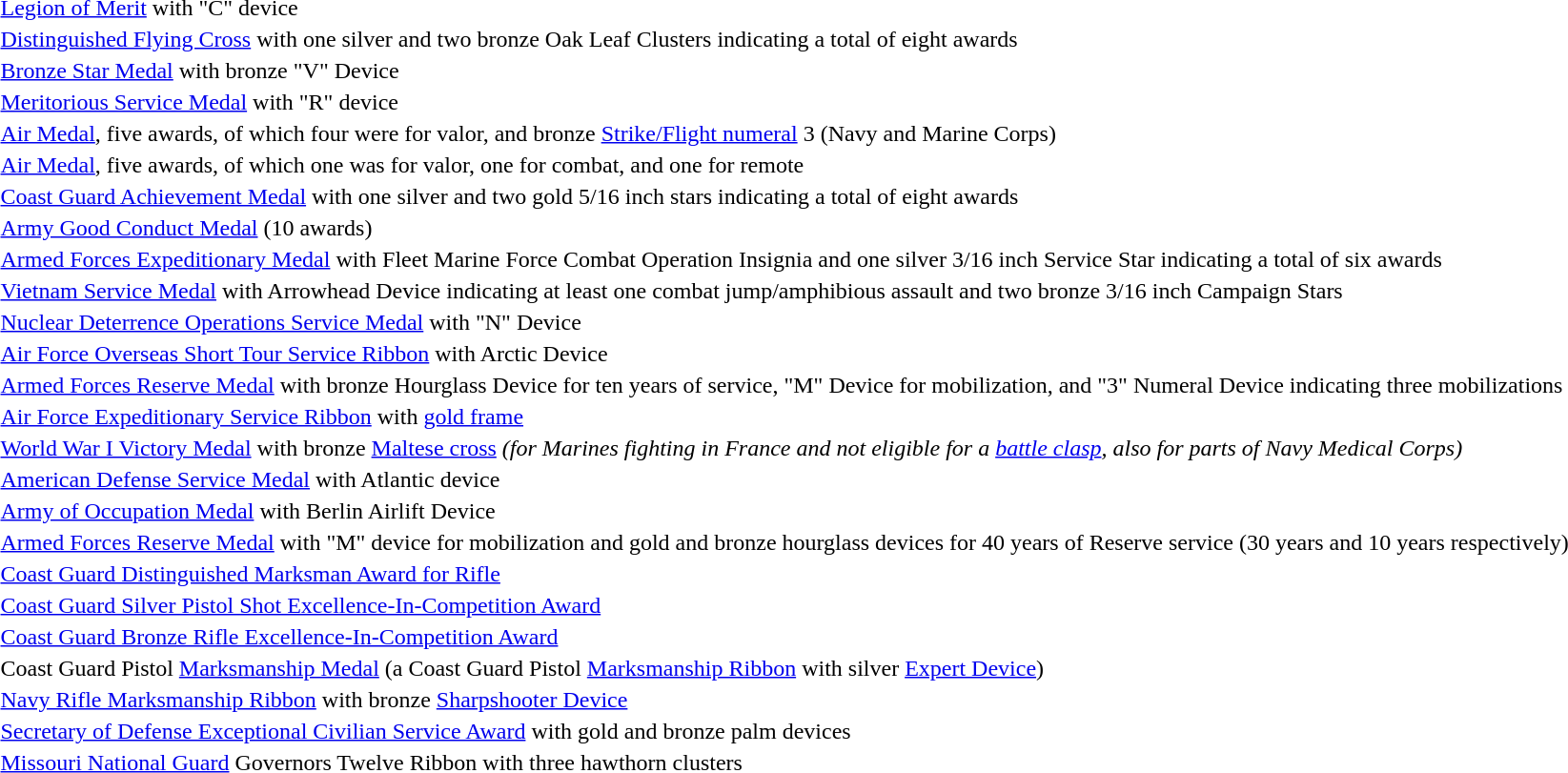<table>
<tr>
<td><span></span></td>
<td><a href='#'>Legion of Merit</a> with "C" device</td>
</tr>
<tr>
<td></td>
<td><a href='#'>Distinguished Flying Cross</a> with one silver and two bronze Oak Leaf Clusters indicating a total of eight awards</td>
</tr>
<tr>
<td><span></span></td>
<td><a href='#'>Bronze Star Medal</a> with bronze "V" Device</td>
</tr>
<tr>
<td><span></span></td>
<td><a href='#'>Meritorious Service Medal</a> with "R" device</td>
</tr>
<tr>
<td><span></span><span></span><span></span></td>
<td><a href='#'>Air Medal</a>, five awards, of which four were for valor, and bronze <a href='#'>Strike/Flight numeral</a> 3 (Navy and Marine Corps)</td>
</tr>
<tr>
<td><span></span><span></span><span></span><span></span></td>
<td><a href='#'>Air Medal</a>, five awards, of which one was for valor, one for combat, and one for remote</td>
</tr>
<tr>
<td></td>
<td><a href='#'>Coast Guard Achievement Medal</a> with one silver and two gold 5/16 inch stars indicating a total of eight awards</td>
</tr>
<tr>
<td></td>
<td><a href='#'>Army Good Conduct Medal</a> (10 awards)</td>
</tr>
<tr>
<td></td>
<td><a href='#'>Armed Forces Expeditionary Medal</a> with Fleet Marine Force Combat Operation Insignia and one silver 3/16 inch Service Star indicating a total of six awards</td>
</tr>
<tr>
<td></td>
<td><a href='#'>Vietnam Service Medal</a> with Arrowhead Device indicating at least one combat jump/amphibious assault and two bronze 3/16 inch Campaign Stars</td>
</tr>
<tr>
<td><span></span></td>
<td><a href='#'>Nuclear Deterrence Operations Service Medal</a> with "N" Device</td>
</tr>
<tr>
<td></td>
<td><a href='#'>Air Force Overseas Short Tour Service Ribbon</a> with Arctic Device</td>
</tr>
<tr>
<td></td>
<td><a href='#'>Armed Forces Reserve Medal</a> with bronze Hourglass Device for ten years of service, "M" Device for mobilization, and "3" Numeral Device indicating three mobilizations</td>
</tr>
<tr>
<td></td>
<td><a href='#'>Air Force Expeditionary Service Ribbon</a> with <a href='#'>gold frame</a></td>
</tr>
<tr>
<td><span></span></td>
<td><a href='#'>World War I Victory Medal</a> with bronze <a href='#'>Maltese cross</a> <em>(for Marines fighting in France and not eligible for a <a href='#'>battle clasp</a>, also for parts of Navy Medical Corps)</em></td>
</tr>
<tr>
<td></td>
<td><a href='#'>American Defense Service Medal</a> with Atlantic device</td>
</tr>
<tr>
<td></td>
<td><a href='#'>Army of Occupation Medal</a> with Berlin Airlift Device</td>
</tr>
<tr>
<td><span></span><span></span><span></span></td>
<td><a href='#'>Armed Forces Reserve Medal</a> with "M" device for mobilization and gold and bronze hourglass devices for 40 years of Reserve service (30 years and 10 years respectively)</td>
</tr>
<tr>
<td></td>
<td><a href='#'>Coast Guard Distinguished Marksman Award for Rifle</a></td>
</tr>
<tr>
<td></td>
<td><a href='#'>Coast Guard Silver Pistol Shot Excellence-In-Competition Award</a></td>
</tr>
<tr>
<td></td>
<td><a href='#'>Coast Guard Bronze Rifle Excellence-In-Competition Award</a></td>
</tr>
<tr>
<td></td>
<td>Coast Guard Pistol <a href='#'>Marksmanship Medal</a> (a Coast Guard Pistol <a href='#'>Marksmanship Ribbon</a> with silver <a href='#'>Expert Device</a>)</td>
</tr>
<tr>
<td></td>
<td><a href='#'>Navy Rifle Marksmanship Ribbon</a> with bronze <a href='#'>Sharpshooter Device</a></td>
</tr>
<tr>
<td><span></span><span></span></td>
<td><a href='#'>Secretary of Defense Exceptional Civilian Service Award</a> with gold and bronze palm devices</td>
</tr>
<tr>
<td></td>
<td><a href='#'>Missouri National Guard</a> Governors Twelve Ribbon with three hawthorn clusters</td>
</tr>
</table>
